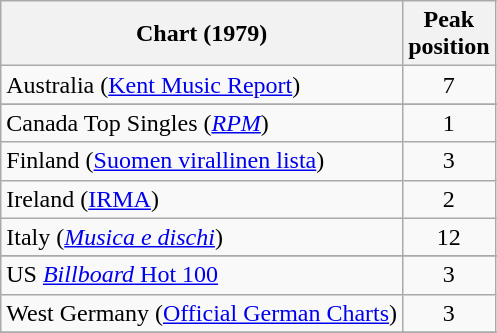<table class="wikitable sortable">
<tr>
<th>Chart (1979)</th>
<th>Peak<br>position</th>
</tr>
<tr>
<td>Australia (<a href='#'>Kent Music Report</a>)</td>
<td style="text-align:center;">7</td>
</tr>
<tr>
</tr>
<tr>
</tr>
<tr>
<td>Canada Top Singles (<a href='#'><em>RPM</em></a>)</td>
<td style="text-align:center;">1</td>
</tr>
<tr>
<td>Finland (<a href='#'>Suomen virallinen lista</a>)</td>
<td style="text-align:center;">3</td>
</tr>
<tr>
<td>Ireland (<a href='#'>IRMA</a>)</td>
<td style="text-align:center;">2</td>
</tr>
<tr>
<td>Italy (<em><a href='#'>Musica e dischi</a></em>)</td>
<td style="text-align:center;">12</td>
</tr>
<tr>
</tr>
<tr>
</tr>
<tr>
</tr>
<tr>
</tr>
<tr>
</tr>
<tr>
</tr>
<tr>
<td>US <a href='#'><em>Billboard</em> Hot 100</a></td>
<td style="text-align:center;">3</td>
</tr>
<tr>
<td>West Germany (<a href='#'>Official German Charts</a>)</td>
<td style="text-align:center;">3</td>
</tr>
<tr>
</tr>
</table>
